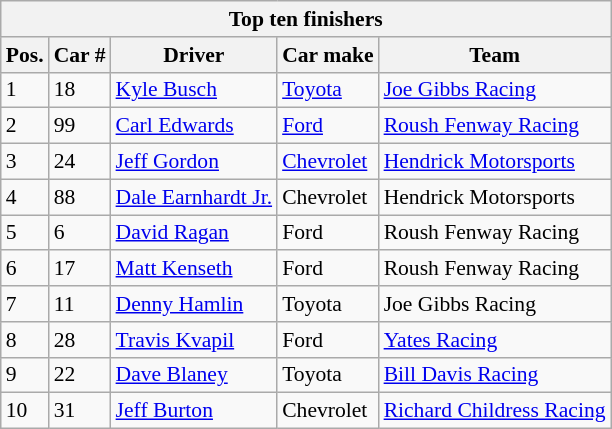<table class="wikitable" style="font-size: 90%;">
<tr>
<th colspan=9>Top ten finishers</th>
</tr>
<tr>
<th>Pos.</th>
<th>Car #</th>
<th>Driver</th>
<th>Car make</th>
<th>Team</th>
</tr>
<tr>
<td>1</td>
<td>18</td>
<td><a href='#'>Kyle Busch</a></td>
<td><a href='#'>Toyota</a></td>
<td><a href='#'>Joe Gibbs Racing</a></td>
</tr>
<tr>
<td>2</td>
<td>99</td>
<td><a href='#'>Carl Edwards</a></td>
<td><a href='#'>Ford</a></td>
<td><a href='#'>Roush Fenway Racing</a></td>
</tr>
<tr>
<td>3</td>
<td>24</td>
<td><a href='#'>Jeff Gordon</a></td>
<td><a href='#'>Chevrolet</a></td>
<td><a href='#'>Hendrick Motorsports</a></td>
</tr>
<tr>
<td>4</td>
<td>88</td>
<td><a href='#'>Dale Earnhardt Jr.</a></td>
<td>Chevrolet</td>
<td>Hendrick Motorsports</td>
</tr>
<tr>
<td>5</td>
<td>6</td>
<td><a href='#'>David Ragan</a></td>
<td>Ford</td>
<td>Roush Fenway Racing</td>
</tr>
<tr>
<td>6</td>
<td>17</td>
<td><a href='#'>Matt Kenseth</a></td>
<td>Ford</td>
<td>Roush Fenway Racing</td>
</tr>
<tr>
<td>7</td>
<td>11</td>
<td><a href='#'>Denny Hamlin</a></td>
<td>Toyota</td>
<td>Joe Gibbs Racing</td>
</tr>
<tr>
<td>8</td>
<td>28</td>
<td><a href='#'>Travis Kvapil</a></td>
<td>Ford</td>
<td><a href='#'>Yates Racing</a></td>
</tr>
<tr>
<td>9</td>
<td>22</td>
<td><a href='#'>Dave Blaney</a></td>
<td>Toyota</td>
<td><a href='#'>Bill Davis Racing</a></td>
</tr>
<tr>
<td>10</td>
<td>31</td>
<td><a href='#'>Jeff Burton</a></td>
<td>Chevrolet</td>
<td><a href='#'>Richard Childress Racing</a></td>
</tr>
</table>
